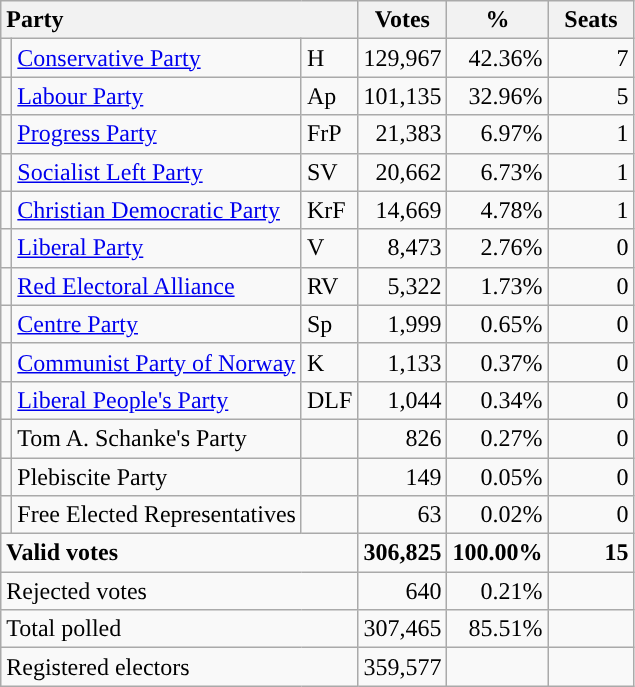<table class="wikitable" border="1" style="text-align:right;">
<tr>
<th style="text-align:left;" colspan=3>Party</th>
<th align=center width="50">Votes</th>
<th align=center width="50">%</th>
<th align=center width="50">Seats</th>
</tr>
<tr>
<td style="color:inherit;background:"></td>
<td align=left><a href='#'>Conservative Party</a></td>
<td align=left>H</td>
<td>129,967</td>
<td>42.36%</td>
<td>7</td>
</tr>
<tr>
<td style="color:inherit;background:"></td>
<td align=left><a href='#'>Labour Party</a></td>
<td align=left>Ap</td>
<td>101,135</td>
<td>32.96%</td>
<td>5</td>
</tr>
<tr>
<td style="color:inherit;background:"></td>
<td align=left><a href='#'>Progress Party</a></td>
<td align=left>FrP</td>
<td>21,383</td>
<td>6.97%</td>
<td>1</td>
</tr>
<tr>
<td style="color:inherit;background:"></td>
<td align=left><a href='#'>Socialist Left Party</a></td>
<td align=left>SV</td>
<td>20,662</td>
<td>6.73%</td>
<td>1</td>
</tr>
<tr>
<td style="color:inherit;background:"></td>
<td align=left><a href='#'>Christian Democratic Party</a></td>
<td align=left>KrF</td>
<td>14,669</td>
<td>4.78%</td>
<td>1</td>
</tr>
<tr>
<td style="color:inherit;background:"></td>
<td align=left><a href='#'>Liberal Party</a></td>
<td align=left>V</td>
<td>8,473</td>
<td>2.76%</td>
<td>0</td>
</tr>
<tr>
<td style="color:inherit;background:"></td>
<td align=left><a href='#'>Red Electoral Alliance</a></td>
<td align=left>RV</td>
<td>5,322</td>
<td>1.73%</td>
<td>0</td>
</tr>
<tr>
<td style="color:inherit;background:"></td>
<td align=left><a href='#'>Centre Party</a></td>
<td align=left>Sp</td>
<td>1,999</td>
<td>0.65%</td>
<td>0</td>
</tr>
<tr>
<td style="color:inherit;background:"></td>
<td align=left><a href='#'>Communist Party of Norway</a></td>
<td align=left>K</td>
<td>1,133</td>
<td>0.37%</td>
<td>0</td>
</tr>
<tr>
<td style="color:inherit;background:"></td>
<td align=left><a href='#'>Liberal People's Party</a></td>
<td align=left>DLF</td>
<td>1,044</td>
<td>0.34%</td>
<td>0</td>
</tr>
<tr>
<td></td>
<td align=left>Tom A. Schanke's Party</td>
<td align=left></td>
<td>826</td>
<td>0.27%</td>
<td>0</td>
</tr>
<tr>
<td></td>
<td align=left>Plebiscite Party</td>
<td align=left></td>
<td>149</td>
<td>0.05%</td>
<td>0</td>
</tr>
<tr>
<td></td>
<td align=left>Free Elected Representatives</td>
<td align=left></td>
<td>63</td>
<td>0.02%</td>
<td>0</td>
</tr>
<tr style="font-weight:bold">
<td align=left colspan=3>Valid votes</td>
<td>306,825</td>
<td>100.00%</td>
<td>15</td>
</tr>
<tr>
<td align=left colspan=3>Rejected votes</td>
<td>640</td>
<td>0.21%</td>
<td></td>
</tr>
<tr>
<td align=left colspan=3>Total polled</td>
<td>307,465</td>
<td>85.51%</td>
<td></td>
</tr>
<tr>
<td align=left colspan=3>Registered electors</td>
<td>359,577</td>
<td></td>
<td></td>
</tr>
</table>
